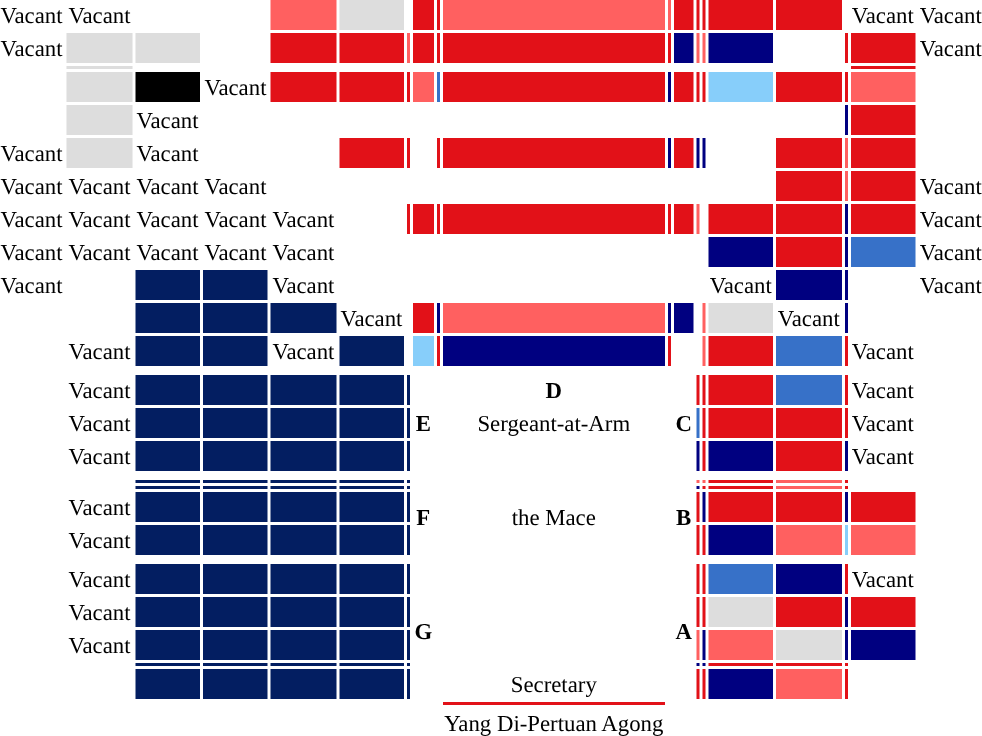<table style="font-size:95%; text-align:center;">
<tr>
<td>Vacant</td>
<td>Vacant</td>
<td></td>
<td style="background-color:"></td>
<td style="background-color:#FF6060;"></td>
<td style="background-color:#DDDDDD;"></td>
<td style="background-color:"></td>
<td style="background-color:#E21118;"></td>
<td style="background-color:#E21118;"></td>
<td style="background-color:#FF6060;"></td>
<td style="background-color:#FF6060;"></td>
<td style="background-color:#E21118;"></td>
<td style="background-color:#E21118;"></td>
<td style="background-color:#E21118;"></td>
<td style="background-color:#E21118;"></td>
<td style="background-color:#E21118;"></td>
<td></td>
<td>Vacant</td>
<td>Vacant</td>
</tr>
<tr>
<td>Vacant</td>
<td style="background-color:#DDDDDD;"></td>
<td style="background-color:#DDDDDD;"></td>
<td></td>
<td style="background-color:#E21118;"></td>
<td style="background-color:#E21118;"></td>
<td style="background-color:#FF6060;"></td>
<td style="background-color:#E21118;"></td>
<td style="background-color:#E21118;"></td>
<td style="background-color:#E21118;"></td>
<td style="background-color:#E21118;"></td>
<td style="background-color:#000080;"></td>
<td style="background-color:#FF6060;"></td>
<td style="background-color:#FF6060;"></td>
<td style="background-color:#000080;"></td>
<td></td>
<td style="background-color:#E21118;"></td>
<td style="background-color:#E21118;"></td>
<td>Vacant</td>
</tr>
<tr>
<td></td>
<td style="background-color:#DDDDDD;"></td>
<td></td>
<td></td>
<td></td>
<td></td>
<td></td>
<td></td>
<td></td>
<td></td>
<td></td>
<td></td>
<td></td>
<td></td>
<td></td>
<td></td>
<td></td>
<td style="background-color:#E21118;"></td>
<td></td>
</tr>
<tr>
<td></td>
<td style="background-color:#DDDDDD;"></td>
<td style="background-color:black;"></td>
<td>Vacant</td>
<td style="background-color:#E21118;"></td>
<td style="background-color:#E21118;"></td>
<td style="background-color:#E21118;"></td>
<td style="background-color:#FF6060;"></td>
<td style="background-color:#3771C8;"></td>
<td style="background-color:#E21118;"></td>
<td style="background-color:#000080;"></td>
<td style="background-color:#E21118;"></td>
<td style="background-color:#E21118;"></td>
<td style="background-color:#E21118;"></td>
<td style="background-color:#87CEFA;"></td>
<td style="background-color:#E21118;"></td>
<td style="background-color:#E21118;"></td>
<td style="background-color:#FF6060;"></td>
<td></td>
</tr>
<tr>
<td></td>
<td style="background-color:#DDDDDD;"></td>
<td>Vacant</td>
<td></td>
<td></td>
<td></td>
<td></td>
<td></td>
<td></td>
<td></td>
<td></td>
<td></td>
<td></td>
<td></td>
<td></td>
<td></td>
<td style="background-color:#000080;"></td>
<td style="background-color:#E21118;"></td>
<td></td>
</tr>
<tr>
<td>Vacant</td>
<td style="background-color:#DDDDDD;"></td>
<td>Vacant</td>
<td></td>
<td></td>
<td style="background-color:#E21118;"></td>
<td style="background-color:#E21118;"></td>
<td style="background-color:"></td>
<td style="background-color:#E21118;"></td>
<td style="background-color:#E21118;"></td>
<td style="background-color:#000080;"></td>
<td style="background-color:#E21118;"></td>
<td style="background-color:#000080;"></td>
<td style="background-color:#000080;"></td>
<td></td>
<td style="background-color:#E21118;"></td>
<td style="background-color:#FF6060;"></td>
<td style="background-color:#E21118;"></td>
</tr>
<tr>
<td>Vacant</td>
<td>Vacant</td>
<td>Vacant</td>
<td>Vacant</td>
<td></td>
<td></td>
<td></td>
<td></td>
<td></td>
<td></td>
<td></td>
<td></td>
<td></td>
<td></td>
<td></td>
<td style="background-color:#E21118;"></td>
<td style="background-color:#FF6060;"></td>
<td style="background-color:#E21118;"></td>
<td>Vacant</td>
</tr>
<tr>
<td>Vacant</td>
<td>Vacant</td>
<td>Vacant</td>
<td>Vacant</td>
<td>Vacant</td>
<td></td>
<td style="background-color:#E21118;"></td>
<td style="background-color:#E21118;"></td>
<td style="background-color:#E21118;"></td>
<td style="background-color:#E21118;"></td>
<td style="background-color:#E21118;"></td>
<td style="background-color:#E21118;"></td>
<td style="background-color:#FF6060;"></td>
<td></td>
<td style="background-color:#E21118;"></td>
<td style="background-color:#E21118;"></td>
<td style="background-color:#000080;"></td>
<td style="background-color:#E21118;"></td>
<td>Vacant</td>
</tr>
<tr>
<td>Vacant</td>
<td>Vacant</td>
<td>Vacant</td>
<td>Vacant</td>
<td>Vacant</td>
<td></td>
<td></td>
<td></td>
<td></td>
<td></td>
<td></td>
<td></td>
<td></td>
<td></td>
<td style="background-color:#000080;"></td>
<td style="background-color:#E21118;"></td>
<td style="background-color:#000080;"></td>
<td style="background-color:#3771C8;"></td>
<td>Vacant</td>
</tr>
<tr>
<td>Vacant</td>
<td></td>
<td style="background-color:#031E61;"></td>
<td style="background-color:#031E61;"></td>
<td>Vacant</td>
<td></td>
<td></td>
<td></td>
<td></td>
<td></td>
<td></td>
<td></td>
<td></td>
<td></td>
<td>Vacant</td>
<td style="background-color:#000080;"></td>
<td style="background-color:#000080;"></td>
<td></td>
<td>Vacant</td>
</tr>
<tr>
<td></td>
<td></td>
<td style="background-color:#031E61;"></td>
<td style="background-color:#031E61;"></td>
<td style="background-color:#031E61;"></td>
<td>Vacant</td>
<td></td>
<td style="background-color:#E21118;"></td>
<td style="background-color:#000080;"></td>
<td style="background-color:#FF6060;"></td>
<td style="background-color:#000080;"></td>
<td style="background-color:#000080;"></td>
<td></td>
<td style="background-color:#FF6060;"></td>
<td style="background-color:#DDDDDD;"></td>
<td>Vacant</td>
<td style="background-color:#000080;"></td>
</tr>
<tr>
<td></td>
<td>Vacant</td>
<td style="background-color:#031E61;"></td>
<td style="background-color:#031E61;"></td>
<td>Vacant</td>
<td style="background-color:#031E61;"></td>
<td></td>
<td style="background-color:#87CEFA;"></td>
<td style="background-color:#E21118;"></td>
<td style="background-color:#000080;"></td>
<td style="background-color:#E21118;"></td>
<td></td>
<td></td>
<td style="background-color:#FF6060;"></td>
<td style="background-color:#E21118;"></td>
<td style="background-color:#3771C8;"></td>
<td style="background-color:#E21118;"></td>
<td>Vacant</td>
</tr>
<tr>
<td colspan="18"></td>
</tr>
<tr>
<td></td>
<td>Vacant</td>
<td style="background-color:#031E61;"></td>
<td style="background-color:#031E61;"></td>
<td style="background-color:#031E61;"></td>
<td style="background-color:#031E61;"></td>
<td style="background-color:#031E61;"></td>
<td rowspan="3"><strong>E</strong></td>
<td></td>
<td><strong>D</strong></td>
<td></td>
<td rowspan=3><strong>C</strong></td>
<td style="background-color:#E21118;"></td>
<td style="background-color:#E21118;"></td>
<td style="background-color:#E21118;"></td>
<td style="background-color:#3771C8;"></td>
<td style="background-color:#E21118;"></td>
<td>Vacant</td>
<td></td>
</tr>
<tr>
<td></td>
<td>Vacant</td>
<td style="background-color:#031E61;"></td>
<td style="background-color:#031E61;"></td>
<td style="background-color:#031E61;"></td>
<td style="background-color:#031E61;"></td>
<td style="background-color:#031E61;"></td>
<td></td>
<td>Sergeant-at-Arm</td>
<td></td>
<td style="background-color:#3771C8;"></td>
<td style="background-color:#E21118;"></td>
<td style="background-color:#E21118;"></td>
<td style="background-color:#E21118;"></td>
<td style="background-color:#E21118;"></td>
<td>Vacant</td>
<td></td>
</tr>
<tr>
<td></td>
<td>Vacant</td>
<td style="background-color:#031E61;"></td>
<td style="background-color:#031E61;"></td>
<td style="background-color:#031E61;"></td>
<td style="background-color:#031E61;"></td>
<td style="background-color:#031E61;"></td>
<td></td>
<td></td>
<td></td>
<td style="background-color:#000080;"></td>
<td style="background-color:#E21118;"></td>
<td style="background-color:#000080;"></td>
<td style="background-color:#E21118;"></td>
<td style="background-color:#000080;"></td>
<td>Vacant</td>
<td></td>
</tr>
<tr>
<td colspan="18"></td>
</tr>
<tr>
<td></td>
<td></td>
<td style="background-color:#031E61;"></td>
<td style="background-color:#031E61;"></td>
<td style="background-color:#031E61;"></td>
<td style="background-color:#031E61;"></td>
<td style="background-color:#031E61;"></td>
<td rowspan="4"><strong>F</strong></td>
<td></td>
<td rowspan=4>the Mace</td>
<td></td>
<td rowspan=4><strong>B</strong></td>
<td style="background-color:#FF6060;"></td>
<td style="background-color:#FF6060;"></td>
<td style="background-color:#E21118;"></td>
<td style="background-color:#FF6060;"></td>
<td style="background-color:#E21118;"></td>
<td></td>
<td></td>
</tr>
<tr>
<td></td>
<td></td>
<td style="background-color:#031E61;"></td>
<td style="background-color:#031E61;"></td>
<td style="background-color:#031E61;"></td>
<td style="background-color:#031E61;"></td>
<td style="background-color:#031E61;"></td>
<td></td>
<td></td>
<td style="background-color:#000080;"></td>
<td style="background-color:#E21118;"></td>
<td style="background-color:#E21118;"></td>
<td style="background-color:#FF6060;"></td>
<td style="background-color:#E21118;"></td>
<td></td>
<td></td>
</tr>
<tr>
<td></td>
<td>Vacant</td>
<td style="background-color:#031E61;"></td>
<td style="background-color:#031E61;"></td>
<td style="background-color:#031E61;"></td>
<td style="background-color:#031E61;"></td>
<td style="background-color:#031E61;"></td>
<td></td>
<td></td>
<td style="background-color:#E21118;"></td>
<td style="background-color:#000080;"></td>
<td style="background-color:#E21118;"></td>
<td style="background-color:#E21118;"></td>
<td style="background-color:#000080;"></td>
<td style="background-color:#E21118;"></td>
<td></td>
</tr>
<tr>
<td></td>
<td>Vacant</td>
<td style="background-color:#031E61;"></td>
<td style="background-color:#031E61;"></td>
<td style="background-color:#031E61;"></td>
<td style="background-color:#031E61;"></td>
<td style="background-color:#031E61;"></td>
<td></td>
<td></td>
<td style="background-color:#E21118;"></td>
<td style="background-color:#E21118;"></td>
<td style="background-color:#000080;"></td>
<td style="background-color:#FF6060;"></td>
<td style="background-color:#87CEFA;"></td>
<td style="background-color:#FF6060;"></td>
<td></td>
</tr>
<tr>
<td colspan="18"></td>
</tr>
<tr>
<td></td>
<td>Vacant</td>
<td style="background-color:#031E61;"></td>
<td style="background-color:#031E61;"></td>
<td style="background-color:#031E61;"></td>
<td style="background-color:#031E61;"></td>
<td style="background-color:#031E61;"></td>
<td rowspan="5"><strong>G</strong></td>
<td></td>
<td></td>
<td></td>
<td rowspan=5><strong>A</strong></td>
<td style="background-color:#E21118;"></td>
<td style="background-color:#E21118;"></td>
<td style="background-color:#3771C8;"></td>
<td style="background-color:#000080;"></td>
<td style="background-color:#E21118;"></td>
<td>Vacant</td>
<td></td>
</tr>
<tr>
<td></td>
<td>Vacant</td>
<td style="background-color:#031E61;"></td>
<td style="background-color:#031E61;"></td>
<td style="background-color:#031E61;"></td>
<td style="background-color:#031E61;"></td>
<td style="background-color:#031E61;"></td>
<td></td>
<td></td>
<td></td>
<td style="background-color:#E21118;"></td>
<td style="background-color:#E21118;"></td>
<td style="background-color:#DDDDDD;"></td>
<td style="background-color:#E21118;"></td>
<td style="background-color:#000080;"></td>
<td style="background-color:#E21118;"></td>
<td></td>
</tr>
<tr>
<td></td>
<td>Vacant</td>
<td style="background-color:#031E61;"></td>
<td style="background-color:#031E61;"></td>
<td style="background-color:#031E61;"></td>
<td style="background-color:#031E61;"></td>
<td style="background-color:#031E61;"></td>
<td></td>
<td></td>
<td></td>
<td style="background-color:#FF6060;"></td>
<td style="background-color:#000080;"></td>
<td style="background-color:#FF6060;"></td>
<td style="background-color:#DDDDDD;"></td>
<td style="background-color:#000080;"></td>
<td style="background-color:#000080;"></td>
<td></td>
</tr>
<tr>
<td></td>
<td></td>
<td style="background-color:#031E61;"></td>
<td style="background-color:#031E61;"></td>
<td style="background-color:#031E61;"></td>
<td style="background-color:#031E61;"></td>
<td style="background-color:#031E61;"></td>
<td></td>
<td></td>
<td></td>
<td style="background-color:#000080;"></td>
<td style="background-color:#000080;"></td>
<td style="background-color:#E21118;"></td>
<td style="background-color:#E21118;"></td>
<td style="background-color:#E21118;"></td>
<td></td>
<td></td>
</tr>
<tr>
<td></td>
<td></td>
<td style="background-color:#031E61;"></td>
<td style="background-color:#031E61;"></td>
<td style="background-color:#031E61;"></td>
<td style="background-color:#031E61;"></td>
<td style="background-color:#031E61;"></td>
<td></td>
<td>Secretary</td>
<td></td>
<td style="background-color:#E21118;"></td>
<td style="background-color:#E21118;"></td>
<td style="background-color:#000080;"></td>
<td style="background-color:#FF6060;"></td>
<td style="background-color:#E21118;"></td>
<td></td>
<td></td>
</tr>
<tr>
<td colspan="9"></td>
<td style="background-color:#E21118;"></td>
<td colspan=9></td>
</tr>
<tr>
<td colspan="9"></td>
<td>Yang Di-Pertuan Agong</td>
<td colspan=9></td>
</tr>
</table>
